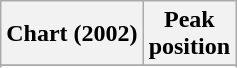<table class="wikitable plainrowheaders sortable" style="text-align:center;">
<tr>
<th>Chart (2002)</th>
<th>Peak<br>position</th>
</tr>
<tr>
</tr>
<tr>
</tr>
<tr>
</tr>
<tr>
</tr>
<tr>
</tr>
<tr>
</tr>
<tr>
</tr>
</table>
